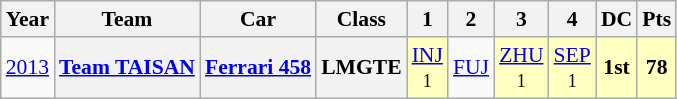<table class="wikitable" style="text-align:center; font-size:90%">
<tr>
<th>Year</th>
<th>Team</th>
<th>Car</th>
<th>Class</th>
<th>1</th>
<th>2</th>
<th>3</th>
<th>4</th>
<th>DC</th>
<th>Pts</th>
</tr>
<tr>
<td><a href='#'>2013</a></td>
<th><a href='#'>Team TAISAN</a></th>
<th><a href='#'>Ferrari 458</a></th>
<th>LMGTE</th>
<td bgcolor='#FFFFBF'><a href='#'>INJ</a><br><small>1</small></td>
<td bgcolor=><a href='#'>FUJ</a><br><small></small></td>
<td bgcolor='#FFFFBF'><a href='#'>ZHU</a><br><small>1</small></td>
<td bgcolor='#FFFFBF'><a href='#'>SEP</a><br><small>1</small></td>
<td bgcolor='#FFFFBF'><strong>1st</strong></td>
<td bgcolor='#FFFFBF'><strong>78</strong></td>
</tr>
</table>
